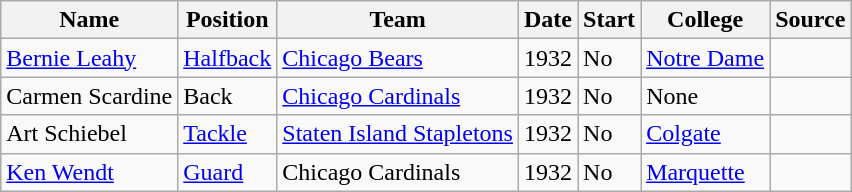<table class="wikitable sortable">
<tr>
<th>Name</th>
<th>Position</th>
<th>Team</th>
<th>Date</th>
<th>Start</th>
<th>College</th>
<th>Source</th>
</tr>
<tr>
<td><a href='#'>Bernie Leahy</a></td>
<td><a href='#'>Halfback</a></td>
<td><a href='#'>Chicago Bears</a></td>
<td>1932</td>
<td>No</td>
<td><a href='#'>Notre Dame</a></td>
<td></td>
</tr>
<tr>
<td>Carmen Scardine</td>
<td>Back</td>
<td><a href='#'>Chicago Cardinals</a></td>
<td>1932</td>
<td>No</td>
<td>None</td>
<td></td>
</tr>
<tr>
<td>Art Schiebel</td>
<td><a href='#'>Tackle</a></td>
<td><a href='#'>Staten Island Stapletons</a></td>
<td>1932</td>
<td>No</td>
<td><a href='#'>Colgate</a></td>
<td></td>
</tr>
<tr>
<td><a href='#'>Ken Wendt</a></td>
<td><a href='#'>Guard</a></td>
<td>Chicago Cardinals</td>
<td>1932</td>
<td>No</td>
<td><a href='#'>Marquette</a></td>
<td></td>
</tr>
</table>
